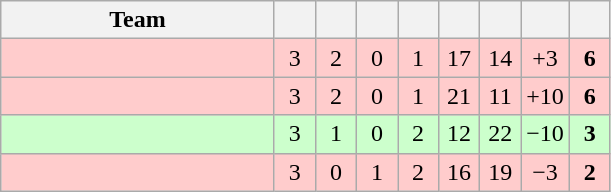<table class="wikitable" style="text-align: center;">
<tr>
<th width="175">Team</th>
<th width="20"></th>
<th width="20"></th>
<th width="20"></th>
<th width="20"></th>
<th width="20"></th>
<th width="20"></th>
<th width="20"></th>
<th width="20"></th>
</tr>
<tr style="background-color: #ffcccc;">
<td align=left></td>
<td>3</td>
<td>2</td>
<td>0</td>
<td>1</td>
<td>17</td>
<td>14</td>
<td>+3</td>
<td><strong>6</strong></td>
</tr>
<tr style="background-color: #ffcccc;">
<td align=left></td>
<td>3</td>
<td>2</td>
<td>0</td>
<td>1</td>
<td>21</td>
<td>11</td>
<td>+10</td>
<td><strong>6</strong></td>
</tr>
<tr style="background-color: #ccffcc;">
<td align=left></td>
<td>3</td>
<td>1</td>
<td>0</td>
<td>2</td>
<td>12</td>
<td>22</td>
<td>−10</td>
<td><strong>3</strong></td>
</tr>
<tr style="background-color: #ffcccc;">
<td align=left></td>
<td>3</td>
<td>0</td>
<td>1</td>
<td>2</td>
<td>16</td>
<td>19</td>
<td>−3</td>
<td><strong>2</strong></td>
</tr>
</table>
